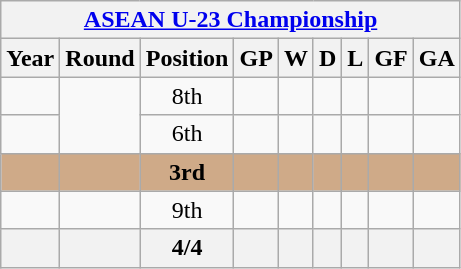<table class="wikitable" style="text-align: center;">
<tr>
<th colspan=9><a href='#'>ASEAN U-23 Championship</a></th>
</tr>
<tr>
<th>Year</th>
<th>Round</th>
<th>Position</th>
<th>GP</th>
<th>W</th>
<th>D</th>
<th>L</th>
<th>GF</th>
<th>GA</th>
</tr>
<tr>
<td></td>
<td rowspan=2></td>
<td>8th</td>
<td></td>
<td></td>
<td></td>
<td></td>
<td></td>
<td></td>
</tr>
<tr>
<td></td>
<td>6th</td>
<td></td>
<td></td>
<td></td>
<td></td>
<td></td>
<td></td>
</tr>
<tr style="background:#cfaa88;">
<td></td>
<td><strong></strong></td>
<td><strong>3rd</strong></td>
<td><strong></strong></td>
<td><strong></strong></td>
<td><strong></strong></td>
<td><strong></strong></td>
<td><strong></strong></td>
<td><strong></strong></td>
</tr>
<tr>
<td></td>
<td></td>
<td>9th</td>
<td></td>
<td></td>
<td></td>
<td></td>
<td></td>
<td></td>
</tr>
<tr>
<th></th>
<th></th>
<th>4/4</th>
<th></th>
<th></th>
<th></th>
<th></th>
<th></th>
<th></th>
</tr>
</table>
